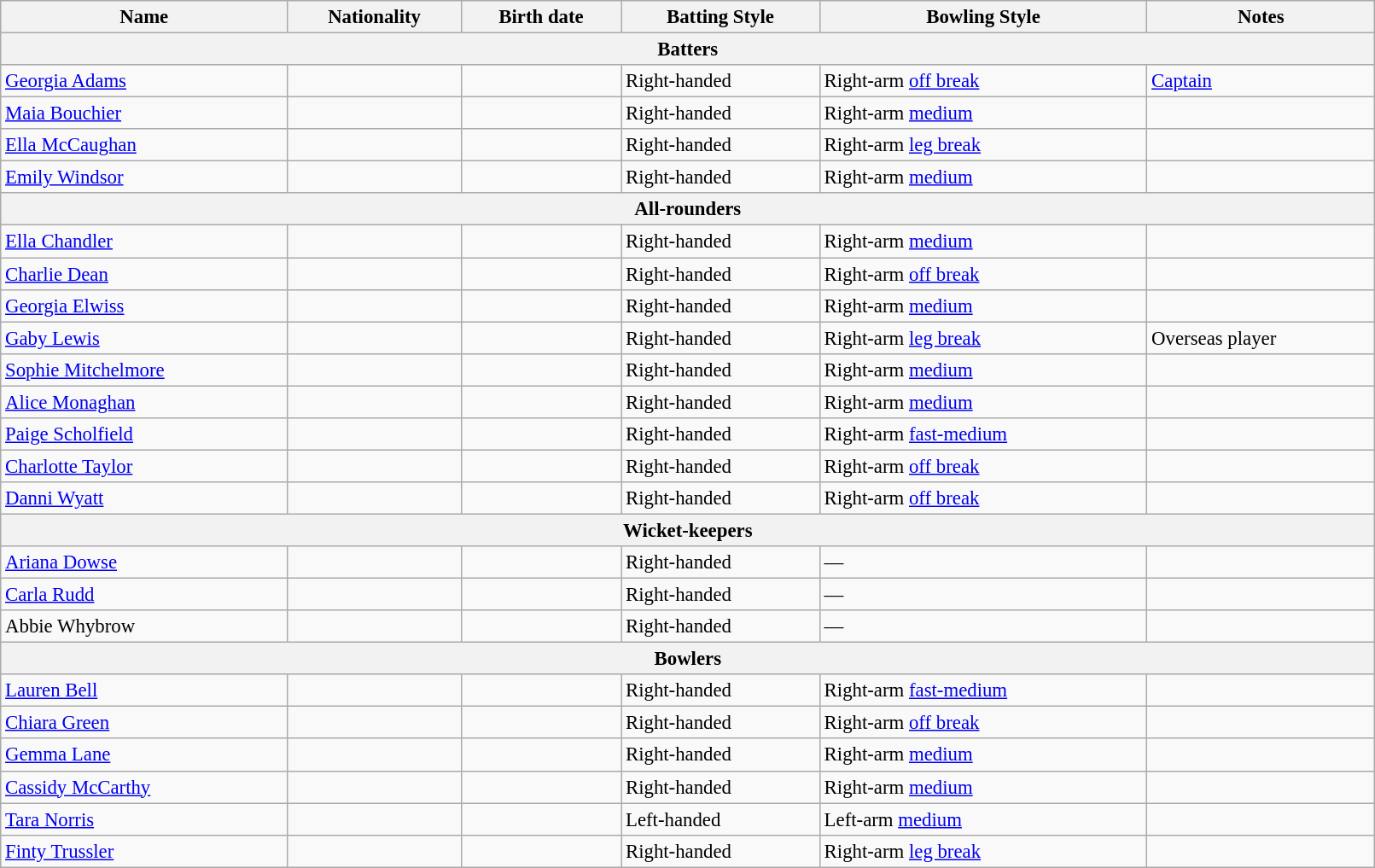<table class="wikitable" style="font-size:95%;" width="85%">
<tr>
<th>Name</th>
<th>Nationality</th>
<th>Birth date</th>
<th>Batting Style</th>
<th>Bowling Style</th>
<th>Notes</th>
</tr>
<tr>
<th colspan="7">Batters</th>
</tr>
<tr>
<td><a href='#'>Georgia Adams</a></td>
<td></td>
<td></td>
<td>Right-handed</td>
<td>Right-arm <a href='#'>off break</a></td>
<td><a href='#'>Captain</a></td>
</tr>
<tr>
<td><a href='#'>Maia Bouchier</a></td>
<td></td>
<td></td>
<td>Right-handed</td>
<td>Right-arm <a href='#'>medium</a></td>
<td></td>
</tr>
<tr>
<td><a href='#'>Ella McCaughan</a></td>
<td></td>
<td></td>
<td>Right-handed</td>
<td>Right-arm <a href='#'>leg break</a></td>
<td></td>
</tr>
<tr>
<td><a href='#'>Emily Windsor</a></td>
<td></td>
<td></td>
<td>Right-handed</td>
<td>Right-arm <a href='#'>medium</a></td>
<td></td>
</tr>
<tr>
<th colspan="7">All-rounders</th>
</tr>
<tr>
<td><a href='#'>Ella Chandler</a></td>
<td></td>
<td></td>
<td>Right-handed</td>
<td>Right-arm <a href='#'>medium</a></td>
<td></td>
</tr>
<tr>
<td><a href='#'>Charlie Dean</a></td>
<td></td>
<td></td>
<td>Right-handed</td>
<td>Right-arm <a href='#'>off break</a></td>
<td></td>
</tr>
<tr>
<td><a href='#'>Georgia Elwiss</a></td>
<td></td>
<td></td>
<td>Right-handed</td>
<td>Right-arm <a href='#'>medium</a></td>
<td></td>
</tr>
<tr>
<td><a href='#'>Gaby Lewis</a></td>
<td></td>
<td></td>
<td>Right-handed</td>
<td>Right-arm <a href='#'>leg break</a></td>
<td>Overseas player</td>
</tr>
<tr>
<td><a href='#'>Sophie Mitchelmore</a></td>
<td></td>
<td></td>
<td>Right-handed</td>
<td>Right-arm <a href='#'>medium</a></td>
<td></td>
</tr>
<tr>
<td><a href='#'>Alice Monaghan</a></td>
<td></td>
<td></td>
<td>Right-handed</td>
<td>Right-arm <a href='#'>medium</a></td>
<td></td>
</tr>
<tr>
<td><a href='#'>Paige Scholfield</a></td>
<td></td>
<td></td>
<td>Right-handed</td>
<td>Right-arm <a href='#'>fast-medium</a></td>
<td></td>
</tr>
<tr>
<td><a href='#'>Charlotte Taylor</a></td>
<td></td>
<td></td>
<td>Right-handed</td>
<td>Right-arm <a href='#'>off break</a></td>
<td></td>
</tr>
<tr>
<td><a href='#'>Danni Wyatt</a></td>
<td></td>
<td></td>
<td>Right-handed</td>
<td>Right-arm <a href='#'>off break</a></td>
<td></td>
</tr>
<tr>
<th colspan="7">Wicket-keepers</th>
</tr>
<tr>
<td><a href='#'>Ariana Dowse</a></td>
<td></td>
<td></td>
<td>Right-handed</td>
<td>—</td>
<td></td>
</tr>
<tr>
<td><a href='#'>Carla Rudd</a></td>
<td></td>
<td></td>
<td>Right-handed</td>
<td>—</td>
<td></td>
</tr>
<tr>
<td>Abbie Whybrow</td>
<td></td>
<td></td>
<td>Right-handed</td>
<td>—</td>
<td></td>
</tr>
<tr>
<th colspan="7">Bowlers</th>
</tr>
<tr>
<td><a href='#'>Lauren Bell</a></td>
<td></td>
<td></td>
<td>Right-handed</td>
<td>Right-arm <a href='#'>fast-medium</a></td>
<td></td>
</tr>
<tr>
<td><a href='#'>Chiara Green</a></td>
<td></td>
<td></td>
<td>Right-handed</td>
<td>Right-arm <a href='#'>off break</a></td>
<td></td>
</tr>
<tr>
<td><a href='#'>Gemma Lane</a></td>
<td></td>
<td></td>
<td>Right-handed</td>
<td>Right-arm <a href='#'>medium</a></td>
<td></td>
</tr>
<tr>
<td><a href='#'>Cassidy McCarthy</a></td>
<td></td>
<td></td>
<td>Right-handed</td>
<td>Right-arm <a href='#'>medium</a></td>
<td></td>
</tr>
<tr>
<td><a href='#'>Tara Norris</a></td>
<td></td>
<td></td>
<td>Left-handed</td>
<td>Left-arm <a href='#'>medium</a></td>
<td></td>
</tr>
<tr>
<td><a href='#'>Finty Trussler</a></td>
<td></td>
<td></td>
<td>Right-handed</td>
<td>Right-arm <a href='#'>leg break</a></td>
<td></td>
</tr>
</table>
